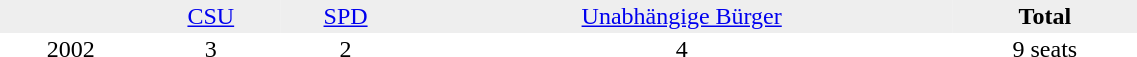<table border="0" cellpadding="2" cellspacing="0" width="60%">
<tr bgcolor="#eeeeee" align="center">
<td></td>
<td><a href='#'>CSU</a></td>
<td><a href='#'>SPD</a></td>
<td><a href='#'>Unabhängige Bürger</a></td>
<td><strong>Total</strong></td>
</tr>
<tr align="center">
<td>2002</td>
<td>3</td>
<td>2</td>
<td>4</td>
<td>9 seats</td>
</tr>
</table>
